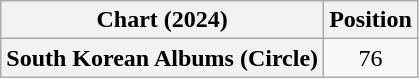<table class="wikitable plainrowheaders" style="text-align:center">
<tr>
<th scope="col">Chart (2024)</th>
<th scope="col">Position</th>
</tr>
<tr>
<th scope="row">South Korean Albums (Circle)</th>
<td>76</td>
</tr>
</table>
